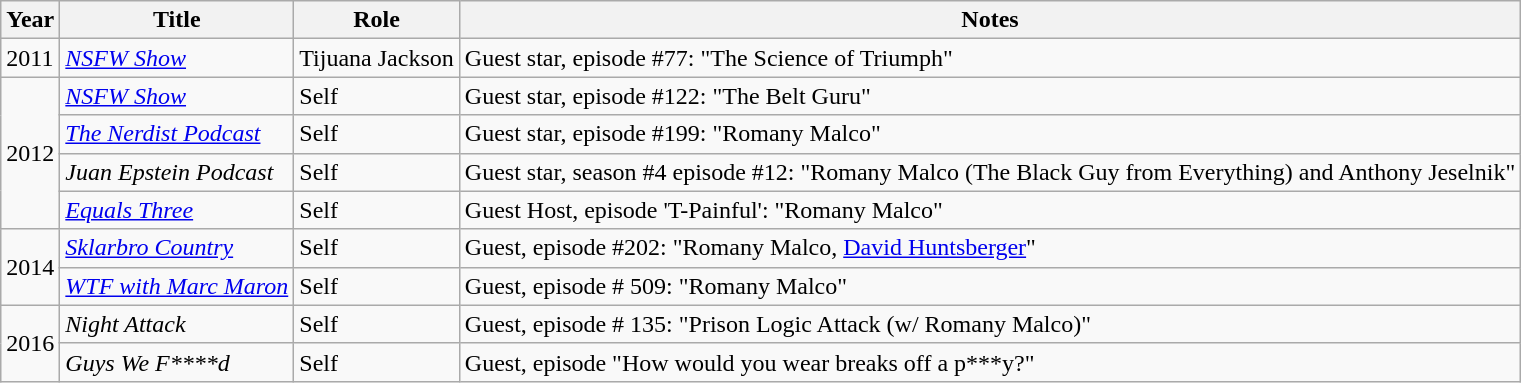<table class="wikitable sortable">
<tr>
<th>Year</th>
<th>Title</th>
<th>Role</th>
<th>Notes</th>
</tr>
<tr>
<td>2011</td>
<td><em><a href='#'>NSFW Show</a></em></td>
<td>Tijuana Jackson</td>
<td>Guest star, episode #77: "The Science of Triumph"</td>
</tr>
<tr>
<td rowspan="4">2012</td>
<td><em><a href='#'>NSFW Show</a></em></td>
<td>Self</td>
<td>Guest star, episode #122: "The Belt Guru"</td>
</tr>
<tr>
<td><em><a href='#'>The Nerdist Podcast</a></em></td>
<td>Self</td>
<td>Guest star, episode #199: "Romany Malco"</td>
</tr>
<tr>
<td><em>Juan Epstein Podcast</em></td>
<td>Self</td>
<td>Guest star, season #4 episode #12: "Romany Malco (The Black Guy from Everything) and Anthony Jeselnik"</td>
</tr>
<tr>
<td><em><a href='#'>Equals Three</a></em></td>
<td>Self</td>
<td>Guest Host, episode 'T-Painful': "Romany Malco"</td>
</tr>
<tr>
<td rowspan="2">2014</td>
<td><em><a href='#'>Sklarbro Country</a></em></td>
<td>Self</td>
<td>Guest, episode #202: "Romany Malco, <a href='#'>David Huntsberger</a>"</td>
</tr>
<tr>
<td><em><a href='#'>WTF with Marc Maron</a></em></td>
<td>Self</td>
<td>Guest, episode # 509: "Romany Malco"</td>
</tr>
<tr>
<td rowspan="2">2016</td>
<td><em>Night Attack</em></td>
<td>Self</td>
<td>Guest, episode # 135: "Prison Logic Attack (w/ Romany Malco)"</td>
</tr>
<tr>
<td><em>Guys We F****d</em></td>
<td>Self</td>
<td>Guest, episode "How would you wear breaks off a p***y?"</td>
</tr>
</table>
